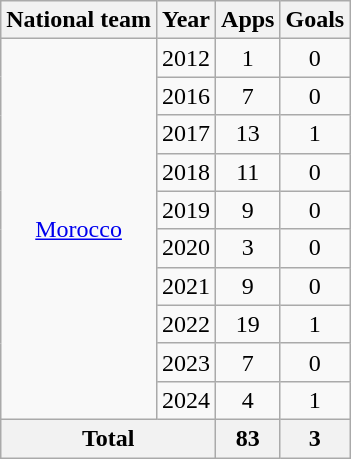<table class="wikitable" style="text-align:center">
<tr>
<th>National team</th>
<th>Year</th>
<th>Apps</th>
<th>Goals</th>
</tr>
<tr>
<td rowspan="10"><a href='#'>Morocco</a></td>
<td>2012</td>
<td>1</td>
<td>0</td>
</tr>
<tr>
<td>2016</td>
<td>7</td>
<td>0</td>
</tr>
<tr>
<td>2017</td>
<td>13</td>
<td>1</td>
</tr>
<tr>
<td>2018</td>
<td>11</td>
<td>0</td>
</tr>
<tr>
<td>2019</td>
<td>9</td>
<td>0</td>
</tr>
<tr>
<td>2020</td>
<td>3</td>
<td>0</td>
</tr>
<tr>
<td>2021</td>
<td>9</td>
<td>0</td>
</tr>
<tr>
<td>2022</td>
<td>19</td>
<td>1</td>
</tr>
<tr>
<td>2023</td>
<td>7</td>
<td>0</td>
</tr>
<tr>
<td>2024</td>
<td>4</td>
<td>1</td>
</tr>
<tr>
<th colspan="2">Total</th>
<th>83</th>
<th>3</th>
</tr>
</table>
